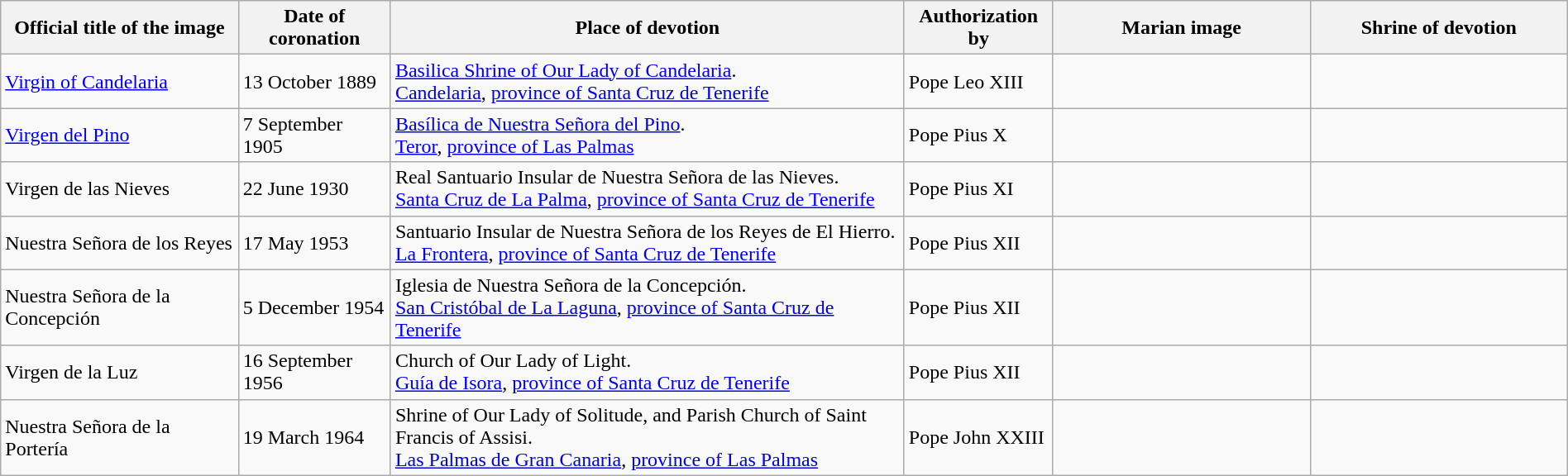<table class="wikitable sortable" width="100%">
<tr>
<th>Official title of the image</th>
<th data-sort-type="date">Date of coronation</th>
<th>Place of devotion</th>
<th>Authorization by</th>
<th width=200px class=unsortable>Marian image</th>
<th width=200px class=unsortable>Shrine of devotion</th>
</tr>
<tr>
<td><a href='#'>Virgin of Candelaria</a></td>
<td>13 October 1889</td>
<td><a href='#'>Basilica Shrine of Our Lady of Candelaria</a>.<br><a href='#'>Candelaria</a>, <a href='#'>province of Santa Cruz de Tenerife</a></td>
<td>Pope Leo XIII</td>
<td></td>
<td></td>
</tr>
<tr>
<td><a href='#'>Virgen del Pino</a></td>
<td>7 September 1905</td>
<td><a href='#'>Basílica de Nuestra Señora del Pino</a>.<br><a href='#'>Teror</a>, <a href='#'>province of Las Palmas</a></td>
<td>Pope Pius X</td>
<td></td>
<td></td>
</tr>
<tr>
<td>Virgen de las Nieves</td>
<td>22 June 1930</td>
<td>Real Santuario Insular de Nuestra Señora de las Nieves.<br><a href='#'>Santa Cruz de La Palma</a>, <a href='#'>province of Santa Cruz de Tenerife</a></td>
<td>Pope Pius XI</td>
<td></td>
<td></td>
</tr>
<tr>
<td>Nuestra Señora de los Reyes</td>
<td>17 May 1953</td>
<td>Santuario Insular de Nuestra Señora de los Reyes de El Hierro.<br><a href='#'>La Frontera</a>, <a href='#'>province of Santa Cruz de Tenerife</a></td>
<td>Pope Pius XII</td>
<td></td>
<td></td>
</tr>
<tr>
<td>Nuestra Señora de la Concepción</td>
<td>5 December 1954</td>
<td>Iglesia de Nuestra Señora de la Concepción.<br><a href='#'>San Cristóbal de La Laguna</a>, <a href='#'>province of Santa Cruz de Tenerife</a></td>
<td>Pope Pius XII</td>
<td></td>
<td></td>
</tr>
<tr>
<td>Virgen de la Luz</td>
<td>16 September 1956</td>
<td>Church of Our Lady of Light.<br><a href='#'>Guía de Isora</a>, <a href='#'>province of Santa Cruz de Tenerife</a></td>
<td>Pope Pius XII</td>
<td></td>
<td></td>
</tr>
<tr>
<td>Nuestra Señora de la Portería</td>
<td>19 March 1964</td>
<td>Shrine of Our Lady of Solitude, and Parish Church of Saint Francis of Assisi.<br><a href='#'>Las Palmas de Gran Canaria</a>, <a href='#'>province of Las Palmas</a></td>
<td>Pope John XXIII</td>
<td></td>
<td></td>
</tr>
</table>
